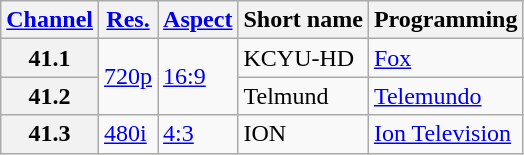<table class="wikitable">
<tr>
<th scope = "col"><a href='#'>Channel</a></th>
<th scope = "col"><a href='#'>Res.</a></th>
<th scope = "col"><a href='#'>Aspect</a></th>
<th scope = "col">Short name</th>
<th scope = "col">Programming</th>
</tr>
<tr>
<th scope = "row">41.1</th>
<td rowspan="2"><a href='#'>720p</a></td>
<td rowspan="2"><a href='#'>16:9</a></td>
<td>KCYU-HD</td>
<td><a href='#'>Fox</a></td>
</tr>
<tr>
<th scope = "row">41.2</th>
<td>Telmund</td>
<td><a href='#'>Telemundo</a></td>
</tr>
<tr>
<th scope = "row">41.3</th>
<td><a href='#'>480i</a></td>
<td><a href='#'>4:3</a></td>
<td>ION</td>
<td><a href='#'>Ion Television</a></td>
</tr>
</table>
